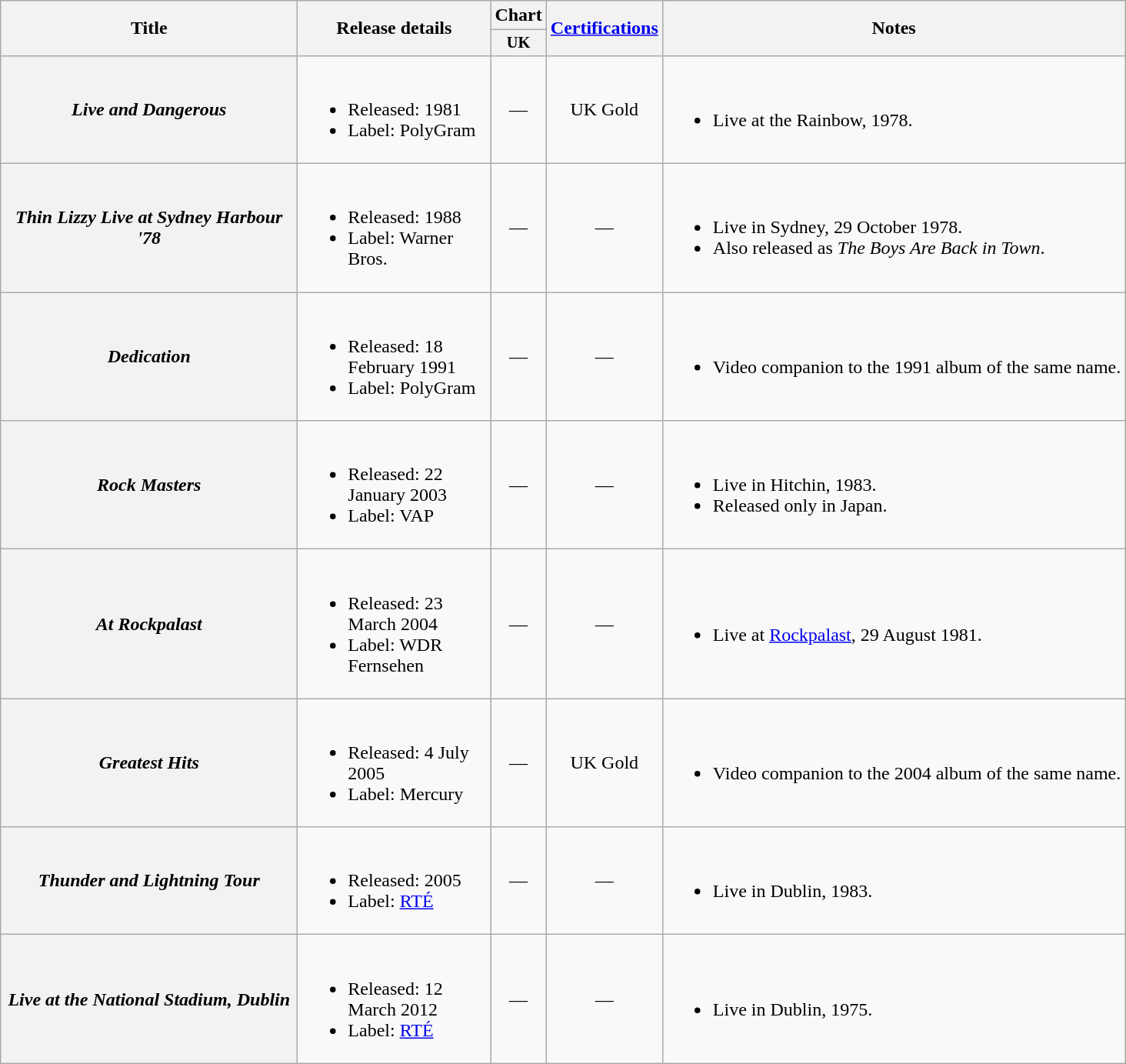<table class ="wikitable plainrowheaders">
<tr>
<th rowspan="2" width="250">Title</th>
<th rowspan="2" width="160">Release details</th>
<th colspan="1">Chart</th>
<th rowspan="2"><a href='#'>Certifications</a><br></th>
<th rowspan="2">Notes</th>
</tr>
<tr>
<th style="width:3em;font-size:85%">UK<br></th>
</tr>
<tr>
<th scope="row"><em>Live and Dangerous</em></th>
<td><br><ul><li>Released: 1981</li><li>Label: PolyGram</li></ul></td>
<td align="center">—</td>
<td align="center">UK  Gold</td>
<td><br><ul><li>Live at the Rainbow, 1978.</li></ul></td>
</tr>
<tr>
<th scope="row"><em>Thin Lizzy Live at Sydney Harbour '78</em></th>
<td><br><ul><li>Released: 1988</li><li>Label: Warner Bros.</li></ul></td>
<td align="center">—</td>
<td align="center">—</td>
<td><br><ul><li>Live in Sydney, 29 October 1978.</li><li>Also released as <em>The Boys Are Back in Town</em>.</li></ul></td>
</tr>
<tr>
<th scope="row"><em>Dedication</em></th>
<td><br><ul><li>Released: 18 February 1991</li><li>Label: PolyGram</li></ul></td>
<td align="center">—</td>
<td align="center">—</td>
<td><br><ul><li>Video companion to the 1991 album of the same name.</li></ul></td>
</tr>
<tr>
<th scope="row"><em>Rock Masters</em></th>
<td><br><ul><li>Released: 22 January 2003</li><li>Label: VAP</li></ul></td>
<td align="center">—</td>
<td align="center">—</td>
<td><br><ul><li>Live in Hitchin, 1983.</li><li>Released only in Japan.</li></ul></td>
</tr>
<tr>
<th scope="row"><em>At Rockpalast</em></th>
<td><br><ul><li>Released: 23 March 2004</li><li>Label: WDR Fernsehen</li></ul></td>
<td align="center">—</td>
<td align="center">—</td>
<td><br><ul><li>Live at <a href='#'>Rockpalast</a>, 29 August 1981.</li></ul></td>
</tr>
<tr>
<th scope="row"><em>Greatest Hits</em></th>
<td><br><ul><li>Released: 4 July 2005</li><li>Label: Mercury</li></ul></td>
<td align="center">—</td>
<td align="center">UK Gold</td>
<td><br><ul><li>Video companion to the 2004 album of the same name.</li></ul></td>
</tr>
<tr>
<th scope="row"><em>Thunder and Lightning Tour</em></th>
<td><br><ul><li>Released: 2005</li><li>Label: <a href='#'>RTÉ</a></li></ul></td>
<td align="center">—</td>
<td align="center">—</td>
<td><br><ul><li>Live in Dublin, 1983.</li></ul></td>
</tr>
<tr>
<th scope="row"><em>Live at the National Stadium, Dublin</em></th>
<td><br><ul><li>Released: 12 March 2012</li><li>Label: <a href='#'>RTÉ</a></li></ul></td>
<td align="center">—</td>
<td align="center">—</td>
<td><br><ul><li>Live in Dublin, 1975.</li></ul></td>
</tr>
</table>
